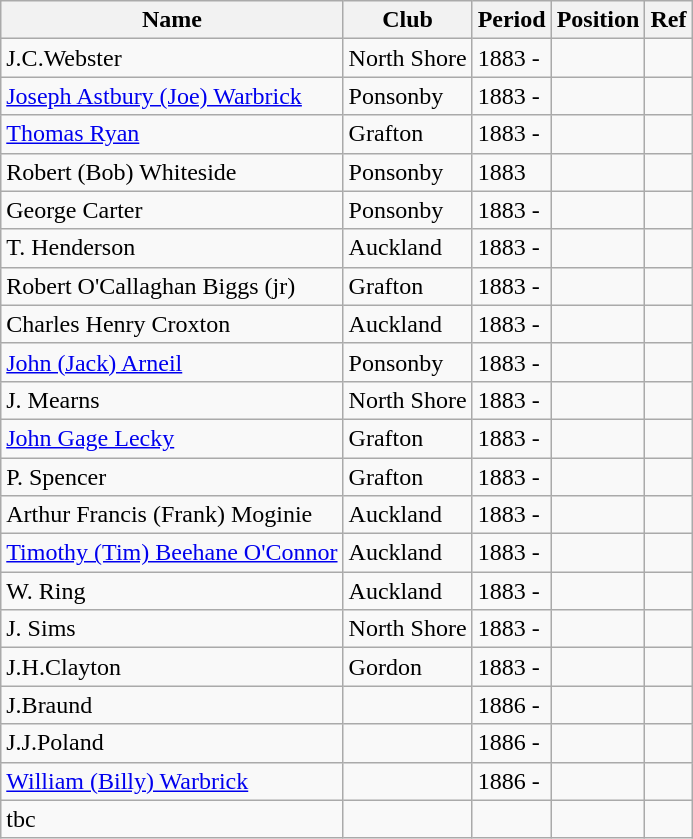<table class="wikitable sortable">
<tr>
<th>Name</th>
<th>Club</th>
<th>Period</th>
<th>Position</th>
<th>Ref</th>
</tr>
<tr>
<td>J.C.Webster</td>
<td>North Shore</td>
<td>1883 -</td>
<td></td>
<td></td>
</tr>
<tr>
<td><a href='#'>Joseph Astbury (Joe) Warbrick</a></td>
<td>Ponsonby</td>
<td>1883 -</td>
<td></td>
<td></td>
</tr>
<tr>
<td><a href='#'>Thomas Ryan</a></td>
<td>Grafton</td>
<td>1883 -</td>
<td></td>
<td></td>
</tr>
<tr>
<td>Robert (Bob) Whiteside</td>
<td>Ponsonby</td>
<td>1883</td>
<td></td>
<td></td>
</tr>
<tr>
<td>George Carter</td>
<td>Ponsonby</td>
<td>1883 -</td>
<td></td>
<td></td>
</tr>
<tr>
<td>T. Henderson</td>
<td>Auckland</td>
<td>1883 -</td>
<td></td>
<td></td>
</tr>
<tr>
<td>Robert O'Callaghan Biggs (jr)</td>
<td>Grafton</td>
<td>1883 -</td>
<td></td>
<td></td>
</tr>
<tr>
<td>Charles Henry Croxton</td>
<td>Auckland</td>
<td>1883 -</td>
<td></td>
<td></td>
</tr>
<tr>
<td><a href='#'>John (Jack) Arneil</a></td>
<td>Ponsonby</td>
<td>1883 -</td>
<td></td>
<td></td>
</tr>
<tr>
<td>J. Mearns</td>
<td>North Shore</td>
<td>1883 -</td>
<td></td>
<td></td>
</tr>
<tr>
<td><a href='#'>John Gage Lecky</a></td>
<td>Grafton</td>
<td>1883 -</td>
<td></td>
<td></td>
</tr>
<tr>
<td>P. Spencer</td>
<td>Grafton</td>
<td>1883 -</td>
<td></td>
<td></td>
</tr>
<tr>
<td>Arthur Francis (Frank) Moginie</td>
<td>Auckland</td>
<td>1883 -</td>
<td></td>
<td></td>
</tr>
<tr>
<td><a href='#'>Timothy (Tim) Beehane O'Connor</a></td>
<td>Auckland</td>
<td>1883 -</td>
<td></td>
<td></td>
</tr>
<tr>
<td>W. Ring</td>
<td>Auckland</td>
<td>1883 -</td>
<td></td>
<td></td>
</tr>
<tr>
<td>J. Sims</td>
<td>North Shore</td>
<td>1883 -</td>
<td></td>
<td></td>
</tr>
<tr>
<td>J.H.Clayton</td>
<td>Gordon</td>
<td>1883 -</td>
<td></td>
<td></td>
</tr>
<tr>
<td>J.Braund</td>
<td></td>
<td>1886 -</td>
<td></td>
<td></td>
</tr>
<tr>
<td>J.J.Poland</td>
<td></td>
<td>1886 -</td>
<td></td>
<td></td>
</tr>
<tr>
<td><a href='#'>William (Billy) Warbrick</a></td>
<td></td>
<td>1886 -</td>
<td></td>
<td></td>
</tr>
<tr>
<td>tbc</td>
<td></td>
<td></td>
<td></td>
<td></td>
</tr>
</table>
